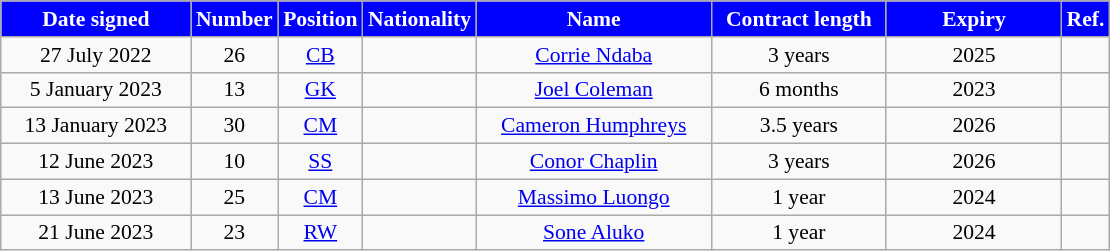<table class="wikitable"  style="text-align:center; font-size:90%; ">
<tr>
<th style="background:blue; color:white; width:120px;">Date signed</th>
<th style="background:blue; color:white; width:50px;">Number</th>
<th style="background:blue; color:white; width:50px;">Position</th>
<th style="background:blue; color:white; width:50px;">Nationality</th>
<th style="background:blue; color:white; width:150px;">Name</th>
<th style="background:blue; color:white; width:110px;">Contract length</th>
<th style="background:blue; color:white; width:110px;">Expiry</th>
<th style="background:blue; color:white; width:25px;">Ref.</th>
</tr>
<tr>
<td>27 July 2022</td>
<td>26</td>
<td><a href='#'>CB</a></td>
<td></td>
<td><a href='#'>Corrie Ndaba</a></td>
<td>3 years</td>
<td>2025</td>
<td></td>
</tr>
<tr>
<td>5 January 2023</td>
<td>13</td>
<td><a href='#'>GK</a></td>
<td></td>
<td><a href='#'>Joel Coleman</a></td>
<td>6 months</td>
<td>2023</td>
<td></td>
</tr>
<tr>
<td>13 January 2023</td>
<td>30</td>
<td><a href='#'>CM</a></td>
<td></td>
<td><a href='#'>Cameron Humphreys</a></td>
<td>3.5 years</td>
<td>2026</td>
<td></td>
</tr>
<tr>
<td>12 June 2023</td>
<td>10</td>
<td><a href='#'>SS</a></td>
<td></td>
<td><a href='#'>Conor Chaplin</a></td>
<td>3 years</td>
<td>2026</td>
<td></td>
</tr>
<tr>
<td>13 June 2023</td>
<td>25</td>
<td><a href='#'>CM</a></td>
<td></td>
<td><a href='#'>Massimo Luongo</a></td>
<td>1 year</td>
<td>2024</td>
<td></td>
</tr>
<tr>
<td>21 June 2023</td>
<td>23</td>
<td><a href='#'>RW</a></td>
<td></td>
<td><a href='#'>Sone Aluko</a></td>
<td>1 year</td>
<td>2024</td>
<td></td>
</tr>
</table>
